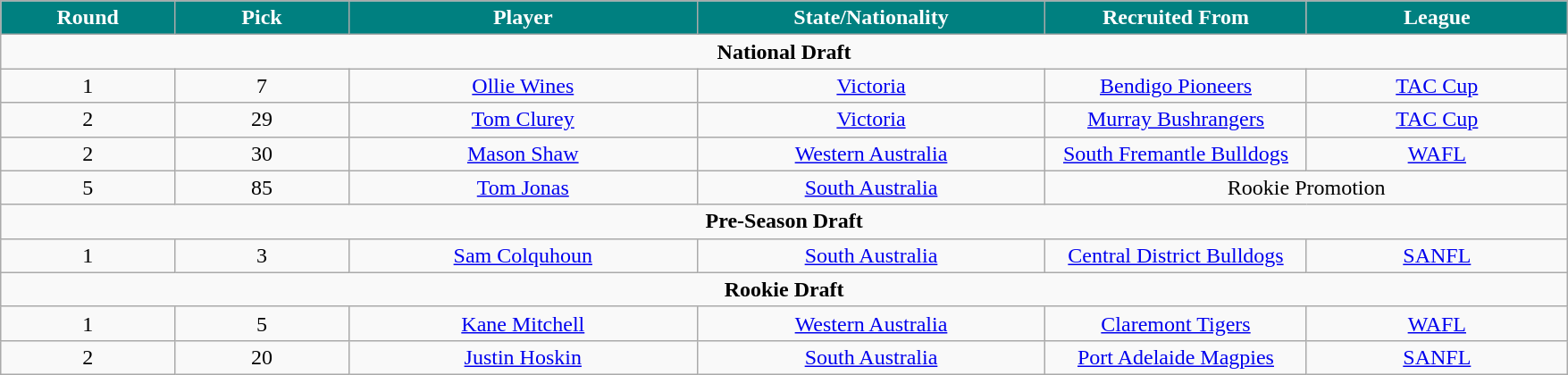<table class="wikitable sortable">
<tr>
<th style="background:teal; color:white" width="10%">Round</th>
<th style="background:teal; color:white" width="10%">Pick</th>
<th style="background:teal; color:white" width="20%">Player</th>
<th style="background:teal; color:white" width="20%">State/Nationality</th>
<th style="background:teal; color:white" width="15%">Recruited From</th>
<th style="background:teal; color:white" width="15%">League</th>
</tr>
<tr style="text-align: center">
<td colspan="6" rowspan=1><strong>National Draft</strong></td>
</tr>
<tr style="text-align: center">
<td>1</td>
<td>7</td>
<td><a href='#'>Ollie Wines</a></td>
<td> <a href='#'>Victoria</a></td>
<td><a href='#'>Bendigo Pioneers</a></td>
<td><a href='#'>TAC Cup</a></td>
</tr>
<tr style="text-align: center">
<td>2</td>
<td>29</td>
<td><a href='#'>Tom Clurey</a></td>
<td> <a href='#'>Victoria</a></td>
<td><a href='#'>Murray Bushrangers</a></td>
<td><a href='#'>TAC Cup</a></td>
</tr>
<tr style="text-align: center">
<td>2</td>
<td>30</td>
<td><a href='#'>Mason Shaw</a></td>
<td> <a href='#'>Western Australia</a></td>
<td><a href='#'>South Fremantle Bulldogs</a></td>
<td><a href='#'>WAFL</a></td>
</tr>
<tr style="text-align: center">
<td>5</td>
<td>85</td>
<td><a href='#'>Tom Jonas</a></td>
<td> <a href='#'>South Australia</a></td>
<td colspan="2" rowspan=1>Rookie Promotion</td>
</tr>
<tr style="text-align: center">
<td colspan="6" rowspan=1><strong>Pre-Season Draft</strong></td>
</tr>
<tr style="text-align: center">
<td>1</td>
<td>3</td>
<td><a href='#'>Sam Colquhoun</a></td>
<td> <a href='#'>South Australia</a></td>
<td><a href='#'>Central District Bulldogs</a></td>
<td><a href='#'>SANFL</a></td>
</tr>
<tr style="text-align: center">
<td colspan="6" rowspan=1><strong>Rookie Draft</strong></td>
</tr>
<tr style="text-align: center">
<td>1</td>
<td>5</td>
<td><a href='#'>Kane Mitchell</a></td>
<td> <a href='#'>Western Australia</a></td>
<td><a href='#'>Claremont Tigers</a></td>
<td><a href='#'>WAFL</a></td>
</tr>
<tr style="text-align: center">
<td>2</td>
<td>20</td>
<td><a href='#'>Justin Hoskin</a></td>
<td> <a href='#'>South Australia</a></td>
<td><a href='#'>Port Adelaide Magpies</a></td>
<td><a href='#'>SANFL</a></td>
</tr>
</table>
